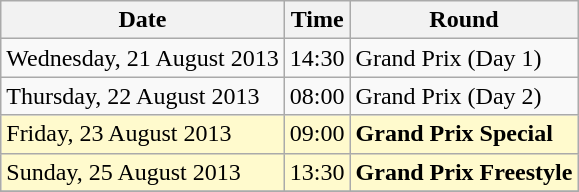<table class="wikitable">
<tr>
<th>Date</th>
<th>Time</th>
<th>Round</th>
</tr>
<tr>
<td>Wednesday, 21 August 2013</td>
<td>14:30</td>
<td>Grand Prix (Day 1)</td>
</tr>
<tr>
<td>Thursday, 22 August 2013</td>
<td>08:00</td>
<td>Grand Prix (Day 2)</td>
</tr>
<tr>
<td style=background:lemonchiffon>Friday, 23 August 2013</td>
<td style=background:lemonchiffon>09:00</td>
<td style=background:lemonchiffon><strong>Grand Prix Special</strong></td>
</tr>
<tr>
<td style=background:lemonchiffon>Sunday, 25 August 2013</td>
<td style=background:lemonchiffon>13:30</td>
<td style=background:lemonchiffon><strong>Grand Prix Freestyle</strong></td>
</tr>
<tr>
</tr>
</table>
